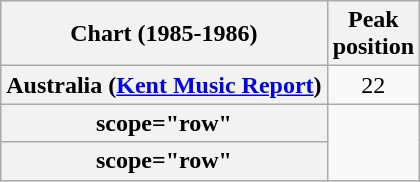<table class="wikitable sortable plainrowheaders">
<tr>
<th>Chart (1985-1986)</th>
<th>Peak<br>position</th>
</tr>
<tr>
<th scope="row">Australia (<a href='#'>Kent Music Report</a>)</th>
<td align="center">22</td>
</tr>
<tr>
<th>scope="row"</th>
</tr>
<tr>
<th>scope="row"</th>
</tr>
</table>
